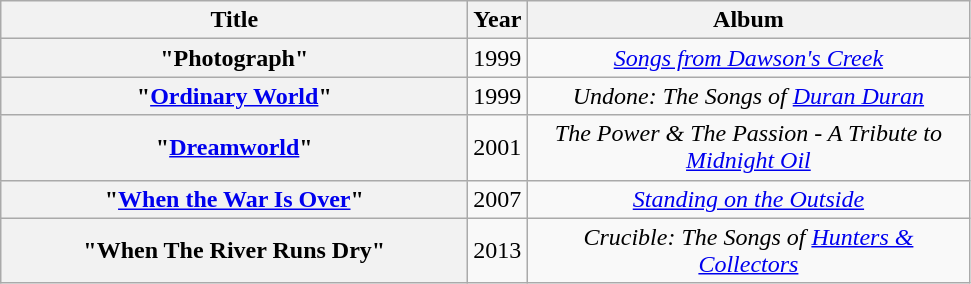<table class="wikitable plainrowheaders" style="text-align:center;" border="1">
<tr>
<th scope="col" style="width:19em;">Title</th>
<th scope="col" style="width:1em;">Year</th>
<th scope="col" style="width:18em;">Album</th>
</tr>
<tr>
<th scope="row">"Photograph"</th>
<td>1999</td>
<td><em><a href='#'>Songs from Dawson's Creek</a></em></td>
</tr>
<tr>
<th scope="row">"<a href='#'>Ordinary World</a>"</th>
<td>1999</td>
<td><em>Undone: The Songs of <a href='#'>Duran Duran</a></em></td>
</tr>
<tr>
<th scope="row">"<a href='#'>Dreamworld</a>"</th>
<td>2001</td>
<td><em>The Power & The Passion - A Tribute to <a href='#'>Midnight Oil</a></em></td>
</tr>
<tr>
<th scope="row">"<a href='#'>When the War Is Over</a>"</th>
<td>2007</td>
<td><em><a href='#'>Standing on the Outside</a></em></td>
</tr>
<tr>
<th scope="row">"When The River Runs Dry"</th>
<td>2013</td>
<td><em>Crucible: The Songs of <a href='#'>Hunters & Collectors</a></em></td>
</tr>
</table>
